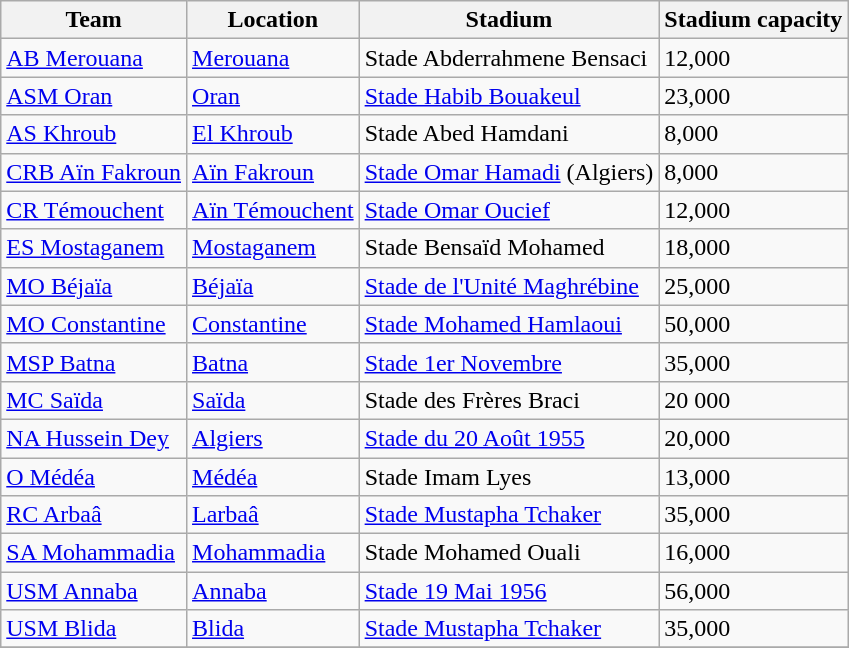<table class="wikitable sortable">
<tr>
<th>Team</th>
<th>Location</th>
<th>Stadium</th>
<th>Stadium capacity</th>
</tr>
<tr>
<td><a href='#'>AB Merouana</a></td>
<td><a href='#'>Merouana</a></td>
<td>Stade Abderrahmene Bensaci</td>
<td>12,000</td>
</tr>
<tr>
<td><a href='#'>ASM Oran</a></td>
<td><a href='#'>Oran</a></td>
<td><a href='#'>Stade Habib Bouakeul</a></td>
<td>23,000</td>
</tr>
<tr>
<td><a href='#'>AS Khroub</a></td>
<td><a href='#'>El Khroub</a></td>
<td>Stade Abed Hamdani</td>
<td>8,000</td>
</tr>
<tr>
<td><a href='#'>CRB Aïn Fakroun</a></td>
<td><a href='#'>Aïn Fakroun</a></td>
<td><a href='#'>Stade Omar Hamadi</a> (Algiers)</td>
<td>8,000</td>
</tr>
<tr>
<td><a href='#'>CR Témouchent</a></td>
<td><a href='#'>Aïn Témouchent</a></td>
<td><a href='#'>Stade Omar Oucief</a></td>
<td>12,000</td>
</tr>
<tr>
<td><a href='#'>ES Mostaganem</a></td>
<td><a href='#'>Mostaganem</a></td>
<td>Stade Bensaïd Mohamed</td>
<td>18,000</td>
</tr>
<tr>
<td><a href='#'>MO Béjaïa</a></td>
<td><a href='#'>Béjaïa</a></td>
<td><a href='#'>Stade de l'Unité Maghrébine</a></td>
<td>25,000</td>
</tr>
<tr>
<td><a href='#'>MO Constantine</a></td>
<td><a href='#'>Constantine</a></td>
<td><a href='#'>Stade Mohamed Hamlaoui</a></td>
<td>50,000</td>
</tr>
<tr>
<td><a href='#'>MSP Batna</a></td>
<td><a href='#'>Batna</a></td>
<td><a href='#'>Stade 1er Novembre</a></td>
<td>35,000</td>
</tr>
<tr>
<td><a href='#'>MC Saïda</a></td>
<td><a href='#'>Saïda</a></td>
<td>Stade des Frères Braci</td>
<td>20 000</td>
</tr>
<tr>
<td><a href='#'>NA Hussein Dey</a></td>
<td><a href='#'>Algiers</a></td>
<td><a href='#'>Stade du 20 Août 1955</a></td>
<td>20,000</td>
</tr>
<tr>
<td><a href='#'>O Médéa</a></td>
<td><a href='#'>Médéa</a></td>
<td>Stade Imam Lyes</td>
<td>13,000</td>
</tr>
<tr>
<td><a href='#'>RC Arbaâ</a></td>
<td><a href='#'>Larbaâ</a></td>
<td><a href='#'>Stade Mustapha Tchaker</a></td>
<td>35,000</td>
</tr>
<tr>
<td><a href='#'>SA Mohammadia</a></td>
<td><a href='#'>Mohammadia</a></td>
<td>Stade Mohamed Ouali</td>
<td>16,000</td>
</tr>
<tr>
<td><a href='#'>USM Annaba</a></td>
<td><a href='#'>Annaba</a></td>
<td><a href='#'>Stade 19 Mai 1956</a></td>
<td>56,000</td>
</tr>
<tr>
<td><a href='#'>USM Blida</a></td>
<td><a href='#'>Blida</a></td>
<td><a href='#'>Stade Mustapha Tchaker</a></td>
<td>35,000</td>
</tr>
<tr>
</tr>
</table>
